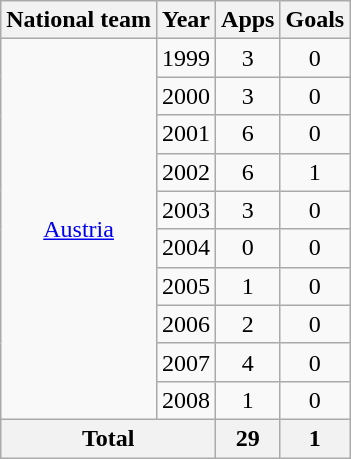<table class="wikitable" style="text-align:center">
<tr>
<th>National team</th>
<th>Year</th>
<th>Apps</th>
<th>Goals</th>
</tr>
<tr>
<td rowspan="10"><a href='#'>Austria</a></td>
<td>1999</td>
<td>3</td>
<td>0</td>
</tr>
<tr>
<td>2000</td>
<td>3</td>
<td>0</td>
</tr>
<tr>
<td>2001</td>
<td>6</td>
<td>0</td>
</tr>
<tr>
<td>2002</td>
<td>6</td>
<td>1</td>
</tr>
<tr>
<td>2003</td>
<td>3</td>
<td>0</td>
</tr>
<tr>
<td>2004</td>
<td>0</td>
<td>0</td>
</tr>
<tr>
<td>2005</td>
<td>1</td>
<td>0</td>
</tr>
<tr>
<td>2006</td>
<td>2</td>
<td>0</td>
</tr>
<tr>
<td>2007</td>
<td>4</td>
<td>0</td>
</tr>
<tr>
<td>2008</td>
<td>1</td>
<td>0</td>
</tr>
<tr>
<th colspan="2">Total</th>
<th>29</th>
<th>1</th>
</tr>
</table>
